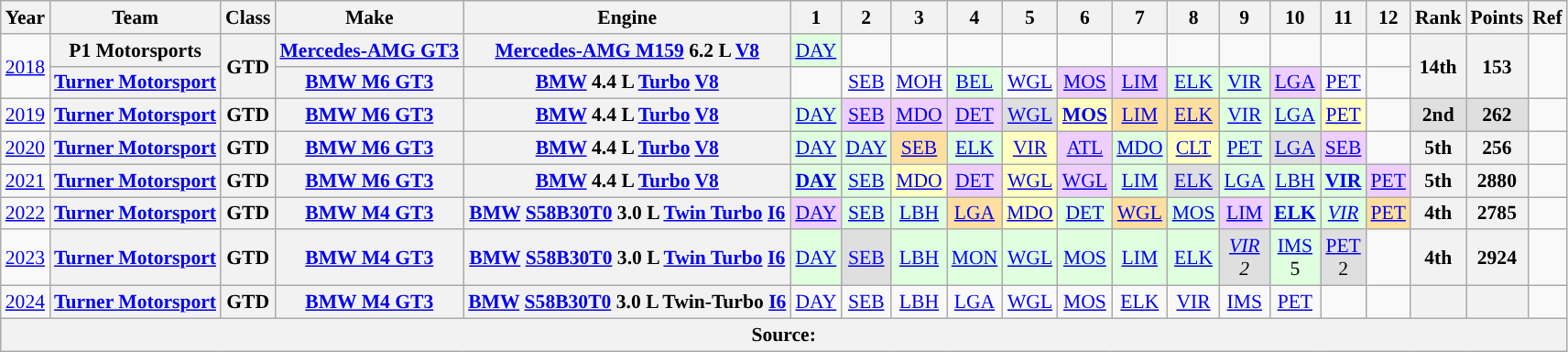<table class="wikitable" style="text-align:center; font-size:90%">
<tr>
<th>Year</th>
<th>Team</th>
<th>Class</th>
<th>Make</th>
<th>Engine</th>
<th>1</th>
<th>2</th>
<th>3</th>
<th>4</th>
<th>5</th>
<th>6</th>
<th>7</th>
<th>8</th>
<th>9</th>
<th>10</th>
<th>11</th>
<th>12</th>
<th>Rank</th>
<th>Points</th>
<th>Ref</th>
</tr>
<tr>
<td rowspan=2><a href='#'>2018</a></td>
<th>P1 Motorsports</th>
<th rowspan=2>GTD</th>
<th><a href='#'>Mercedes-AMG GT3</a></th>
<th><a href='#'>Mercedes-AMG M159</a> 6.2 L <a href='#'>V8</a></th>
<td style="background:#DFFFDF;"><a href='#'>DAY</a><br></td>
<td></td>
<td></td>
<td></td>
<td></td>
<td></td>
<td></td>
<td></td>
<td></td>
<td></td>
<td></td>
<td></td>
<th rowspan=2>14th</th>
<th rowspan=2>153</th>
<td rowspan="2"></td>
</tr>
<tr>
<th><a href='#'>Turner Motorsport</a></th>
<th><a href='#'>BMW M6 GT3</a></th>
<th><a href='#'>BMW</a> 4.4 L <a href='#'>Turbo</a> <a href='#'>V8</a></th>
<td></td>
<td><a href='#'>SEB</a></td>
<td><a href='#'>MOH</a></td>
<td style="background:#DFFFDF;"><a href='#'>BEL</a><br></td>
<td><a href='#'>WGL</a></td>
<td style="background:#EFCFFF;"><a href='#'>MOS</a><br></td>
<td style="background:#EFCFFF;"><a href='#'>LIM</a><br></td>
<td style="background:#DFFFDF;"><a href='#'>ELK</a><br></td>
<td style="background:#DFFFDF;"><a href='#'>VIR</a><br></td>
<td style="background:#EFCFFF;"><a href='#'>LGA</a><br></td>
<td><a href='#'>PET</a></td>
<td></td>
</tr>
<tr>
<td><a href='#'>2019</a></td>
<th><a href='#'>Turner Motorsport</a></th>
<th>GTD</th>
<th><a href='#'>BMW M6 GT3</a></th>
<th><a href='#'>BMW</a> 4.4 L <a href='#'>Turbo</a> <a href='#'>V8</a></th>
<td style="background:#DFFFDF;"><a href='#'>DAY</a><br></td>
<td style="background:#EFCFFF;"><a href='#'>SEB</a><br></td>
<td style="background:#EFCFFF;"><a href='#'>MDO</a><br></td>
<td style="background:#EFCFFF;"><a href='#'>DET</a><br></td>
<td style="background:#DFDFDF;"><a href='#'>WGL</a><br></td>
<td style="background:#FFFFBF;"><strong><a href='#'>MOS</a></strong><br></td>
<td style="background:#FFDF9F;"><a href='#'>LIM</a><br></td>
<td style="background:#FFDF9F;"><a href='#'>ELK</a><br></td>
<td style="background:#DFFFDF;"><a href='#'>VIR</a><br></td>
<td style="background:#DFFFDF;"><a href='#'>LGA</a><br></td>
<td style="background:#FFFFBF;"><a href='#'>PET</a><br></td>
<td></td>
<th style="background:#DFDFDF;">2nd</th>
<th style="background:#DFDFDF;">262</th>
<td></td>
</tr>
<tr>
<td><a href='#'>2020</a></td>
<th><a href='#'>Turner Motorsport</a></th>
<th>GTD</th>
<th><a href='#'>BMW M6 GT3</a></th>
<th><a href='#'>BMW</a> 4.4 L <a href='#'>Turbo</a> <a href='#'>V8</a></th>
<td style="background:#DFFFDF;"><a href='#'>DAY</a><br></td>
<td style="background:#DFFFDF;"><a href='#'>DAY</a><br></td>
<td style="background:#FFDF9F;"><a href='#'>SEB</a><br></td>
<td style="background:#DFFFDF;"><a href='#'>ELK</a><br></td>
<td style="background:#FFFFBF;"><a href='#'>VIR</a><br></td>
<td style="background:#EFCFFF;"><a href='#'>ATL</a><br></td>
<td style="background:#DFFFDF;"><a href='#'>MDO</a><br></td>
<td style="background:#FFFFBF;"><a href='#'>CLT</a><br></td>
<td style="background:#DFFFDF;"><a href='#'>PET</a><br></td>
<td style="background:#DFDFDF;"><a href='#'>LGA</a><br></td>
<td style="background:#EFCFFF;"><a href='#'>SEB</a><br></td>
<td></td>
<th>5th</th>
<th>256</th>
<td></td>
</tr>
<tr>
<td><a href='#'>2021</a></td>
<th><a href='#'>Turner Motorsport</a></th>
<th>GTD</th>
<th><a href='#'>BMW M6 GT3</a></th>
<th><a href='#'>BMW</a> 4.4 L <a href='#'>Turbo</a> <a href='#'>V8</a></th>
<td style="background:#DFFFDF;"><strong><a href='#'>DAY</a></strong><br></td>
<td style="background:#DFFFDF;"><a href='#'>SEB</a><br></td>
<td style="background:#FFFFBF;"><a href='#'>MDO</a><br></td>
<td style="background:#EFCFFF;"><a href='#'>DET</a><br></td>
<td style="background:#FFFFBF;"><a href='#'>WGL</a><br></td>
<td style="background:#EFCFFF;"><a href='#'>WGL</a><br></td>
<td style="background:#DFFFDF;"><a href='#'>LIM</a><br></td>
<td style="background:#DFDFDF;"><a href='#'>ELK</a><br></td>
<td style="background:#DFFFDF;"><a href='#'>LGA</a><br></td>
<td style="background:#DFFFDF;"><a href='#'>LBH</a><br></td>
<td style="background:#DFFFDF;"><strong><a href='#'>VIR</a></strong><br></td>
<td style="background:#EFCFFF;"><a href='#'>PET</a><br></td>
<th>5th</th>
<th>2880</th>
<td></td>
</tr>
<tr>
<td><a href='#'>2022</a></td>
<th><a href='#'>Turner Motorsport</a></th>
<th>GTD</th>
<th><a href='#'>BMW M4 GT3</a></th>
<th><a href='#'>BMW</a> <a href='#'>S58B30T0</a> 3.0 L <a href='#'>Twin Turbo</a> <a href='#'>I6</a></th>
<td style="background:#EFCFFF;"><a href='#'>DAY</a><br></td>
<td style="background:#DFFFDF;"><a href='#'>SEB</a><br></td>
<td style="background:#DFFFDF;"><a href='#'>LBH</a><br></td>
<td style="background:#FFDF9F;"><a href='#'>LGA</a><br></td>
<td style="background:#FFFFBF;"><a href='#'>MDO</a><br></td>
<td style="background:#DFFFDF;"><a href='#'>DET</a><br></td>
<td style="background:#FFDF9F;"><a href='#'>WGL</a><br></td>
<td style="background:#DFFFDF;"><a href='#'>MOS</a><br></td>
<td style="background:#efcfff;"><a href='#'>LIM</a><br></td>
<td style="background:#dfffdf;"><strong><a href='#'>ELK</a><br></strong></td>
<td style="background:#dfffdf;"><em><a href='#'>VIR</a><br></em></td>
<td style="background:#ffdf9f;"><a href='#'>PET</a><br></td>
<th>4th</th>
<th>2785</th>
<td></td>
</tr>
<tr>
<td><a href='#'>2023</a></td>
<th><a href='#'>Turner Motorsport</a></th>
<th>GTD</th>
<th><a href='#'>BMW M4 GT3</a></th>
<th><a href='#'>BMW</a> <a href='#'>S58B30T0</a> 3.0 L <a href='#'>Twin Turbo</a> <a href='#'>I6</a></th>
<td style="background:#DFFFDF;"><a href='#'>DAY</a><br></td>
<td style="background:#DFDFDF;"><a href='#'>SEB</a><br></td>
<td style="background:#DFFFDF;"><a href='#'>LBH</a><br></td>
<td style="background:#DFFFDF;"><a href='#'>MON</a><br></td>
<td style="background:#DFFFDF;"><a href='#'>WGL</a><br></td>
<td style="background:#DFFFDF;"><a href='#'>MOS</a><br></td>
<td style="background:#DFFFDF;"><a href='#'>LIM</a><br></td>
<td style="background:#DFFFDF;"><a href='#'>ELK</a><br></td>
<td style="background:#DFDFDF;"><em><a href='#'>VIR</a><br>2</em></td>
<td style="background:#DFFFDF;"><a href='#'>IMS</a><br>5</td>
<td style="background:#DFDFDF;"><a href='#'>PET</a><br>2</td>
<td></td>
<th>4th</th>
<th>2924</th>
<td></td>
</tr>
<tr>
<td><a href='#'>2024</a></td>
<th><a href='#'>Turner Motorsport</a></th>
<th>GTD</th>
<th><a href='#'>BMW M4 GT3</a></th>
<th><a href='#'>BMW</a> <a href='#'>S58B30T0</a> 3.0 L Twin-Turbo <a href='#'>I6</a></th>
<td><a href='#'>DAY</a></td>
<td><a href='#'>SEB</a></td>
<td><a href='#'>LBH</a></td>
<td><a href='#'>LGA</a></td>
<td><a href='#'>WGL</a></td>
<td><a href='#'>MOS</a></td>
<td><a href='#'>ELK</a></td>
<td><a href='#'>VIR</a></td>
<td><a href='#'>IMS</a></td>
<td><a href='#'>PET</a></td>
<td></td>
<td></td>
<th></th>
<th></th>
<td></td>
</tr>
<tr>
<th colspan="20">Source:</th>
</tr>
</table>
